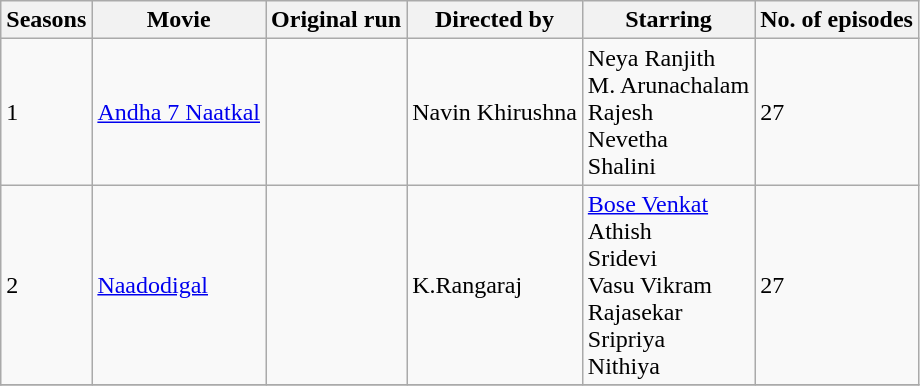<table class="wikitable">
<tr>
<th>Seasons</th>
<th>Movie</th>
<th>Original run</th>
<th>Directed by</th>
<th>Starring</th>
<th>No. of episodes</th>
</tr>
<tr>
<td>1</td>
<td><a href='#'>Andha 7 Naatkal</a></td>
<td></td>
<td>Navin Khirushna</td>
<td>Neya Ranjith <br> M. Arunachalam <br> Rajesh <br> Nevetha <br> Shalini</td>
<td>27</td>
</tr>
<tr>
<td>2</td>
<td><a href='#'>Naadodigal</a></td>
<td></td>
<td>K.Rangaraj</td>
<td><a href='#'>Bose Venkat</a> <br> Athish <br> Sridevi <br> Vasu Vikram <br> Rajasekar <br> Sripriya <br> Nithiya</td>
<td>27</td>
</tr>
<tr>
</tr>
</table>
